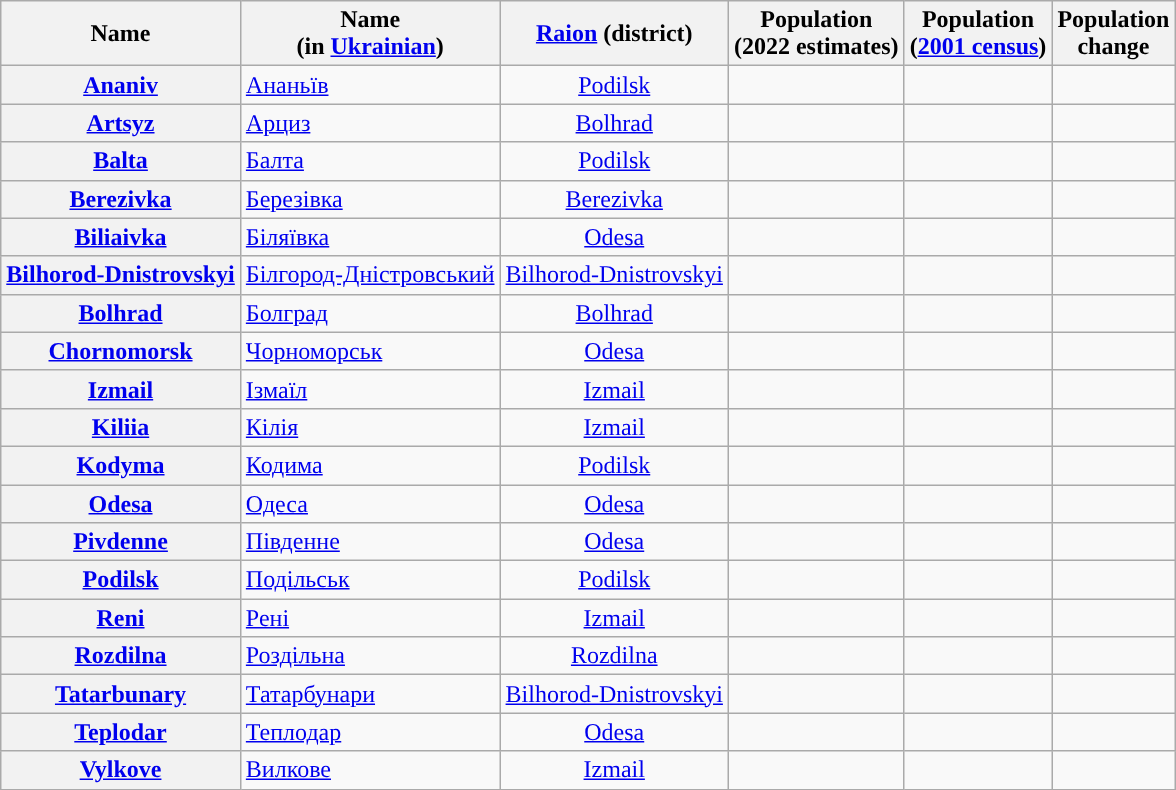<table class="wikitable sortable" id="Table of cities" caption="Tabulated list of cities in ">
<tr>
<th scope="col">Name</th>
<th scope="col">Name<br>(in <a href='#'>Ukrainian</a>)</th>
<th scope="col"><a href='#'>Raion</a> (district)</th>
<th scope="col">Population<br>(2022 estimates)</th>
<th scope="col">Population<br>(<a href='#'>2001 census</a>)</th>
<th scope="col">Population<br>change</th>
</tr>
<tr>
<th scope="row" align="left"><a href='#'>Ananiv</a></th>
<td><a href='#'>Ананьїв</a></td>
<td align=center><a href='#'>Podilsk</a></td>
<td align=right></td>
<td align=right></td>
<td align=right></td>
</tr>
<tr>
<th scope="row" align="left"><a href='#'>Artsyz</a></th>
<td><a href='#'>Арциз</a></td>
<td align=center><a href='#'>Bolhrad</a></td>
<td align=right></td>
<td align=right></td>
<td align=right></td>
</tr>
<tr>
<th scope="row" align="left"><a href='#'>Balta</a></th>
<td><a href='#'>Балта</a></td>
<td align=center><a href='#'>Podilsk</a></td>
<td align=right></td>
<td align=right></td>
<td align=right></td>
</tr>
<tr>
<th scope="row" align="left"><a href='#'>Berezivka</a></th>
<td><a href='#'>Березівка</a></td>
<td align=center><a href='#'>Berezivka</a></td>
<td align=right></td>
<td align=right></td>
<td align=right></td>
</tr>
<tr>
<th scope="row" align="left"><a href='#'>Biliaivka</a></th>
<td><a href='#'>Біляївка</a></td>
<td align=center><a href='#'>Odesa</a></td>
<td align=right></td>
<td align=right></td>
<td align=right></td>
</tr>
<tr>
<th scope="row" align="left"><a href='#'>Bilhorod-Dnistrovskyi</a></th>
<td><a href='#'>Білгород-Дністровський</a></td>
<td align=center><a href='#'>Bilhorod-Dnistrovskyi</a></td>
<td align=right></td>
<td align=right></td>
<td align=right></td>
</tr>
<tr>
<th scope="row" align="left"><a href='#'>Bolhrad</a></th>
<td><a href='#'>Болград</a></td>
<td align=center><a href='#'>Bolhrad</a></td>
<td align=right></td>
<td align=right></td>
<td align=right></td>
</tr>
<tr>
<th scope="row" align="left"><a href='#'>Chornomorsk</a></th>
<td><a href='#'>Чорноморськ</a></td>
<td align=center><a href='#'>Odesa</a></td>
<td align=right></td>
<td align=right></td>
<td align=right></td>
</tr>
<tr>
<th scope="row" align="left"><a href='#'>Izmail</a></th>
<td><a href='#'>Ізмаїл</a></td>
<td align=center><a href='#'>Izmail</a></td>
<td align=right></td>
<td align=right></td>
<td align=right></td>
</tr>
<tr>
<th scope="row" align="left"><a href='#'>Kiliia</a></th>
<td><a href='#'>Кілія</a></td>
<td align=center><a href='#'>Izmail</a></td>
<td align=right></td>
<td align=right></td>
<td align=right></td>
</tr>
<tr>
<th scope="row" align="left"><a href='#'>Kodyma</a></th>
<td><a href='#'>Кодима</a></td>
<td align=center><a href='#'>Podilsk</a></td>
<td align=right></td>
<td align=right></td>
<td align=right></td>
</tr>
<tr>
<th scope="row" align="left"><a href='#'>Odesa</a></th>
<td><a href='#'>Одеса</a></td>
<td align=center><a href='#'>Odesa</a></td>
<td align=right></td>
<td align=right></td>
<td align=right></td>
</tr>
<tr>
<th scope="row" align="left"><a href='#'>Pivdenne</a></th>
<td><a href='#'>Південне</a></td>
<td align="center"><a href='#'>Odesa</a></td>
<td align="right"></td>
<td align="right"></td>
<td align="right"></td>
</tr>
<tr>
<th scope="row" align="left"><a href='#'>Podilsk</a></th>
<td><a href='#'>Подільськ</a></td>
<td align=center><a href='#'>Podilsk</a></td>
<td align=right></td>
<td align=right></td>
<td align=right></td>
</tr>
<tr>
<th scope="row" align="left"><a href='#'>Reni</a></th>
<td><a href='#'>Рені</a></td>
<td align=center><a href='#'>Izmail</a></td>
<td align=right></td>
<td align=right></td>
<td align=right></td>
</tr>
<tr>
<th scope="row" align="left"><a href='#'>Rozdilna</a></th>
<td><a href='#'>Роздільна</a></td>
<td align=center><a href='#'>Rozdilna</a></td>
<td align=right></td>
<td align=right></td>
<td align=right></td>
</tr>
<tr>
<th scope="row" align="left"><a href='#'>Tatarbunary</a></th>
<td><a href='#'>Татарбунари</a></td>
<td align=center><a href='#'>Bilhorod-Dnistrovskyi</a></td>
<td align=right></td>
<td align=right></td>
<td align=right></td>
</tr>
<tr>
<th scope="row" align="left"><a href='#'>Teplodar</a></th>
<td><a href='#'>Теплодар</a></td>
<td align=center><a href='#'>Odesa</a></td>
<td align=right></td>
<td align=right></td>
<td align=right></td>
</tr>
<tr>
<th scope="row" align="left"><a href='#'>Vylkove</a></th>
<td><a href='#'>Вилкове</a></td>
<td align=center><a href='#'>Izmail</a></td>
<td align=right></td>
<td align=right></td>
<td align=right></td>
</tr>
</table>
